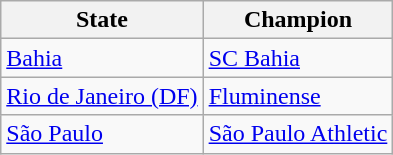<table class="wikitable">
<tr>
<th>State</th>
<th>Champion</th>
</tr>
<tr>
<td><a href='#'>Bahia</a></td>
<td><a href='#'>SC Bahia</a></td>
</tr>
<tr>
<td><a href='#'>Rio de Janeiro (DF)</a></td>
<td><a href='#'>Fluminense</a></td>
</tr>
<tr>
<td><a href='#'>São Paulo</a></td>
<td><a href='#'>São Paulo Athletic</a></td>
</tr>
</table>
